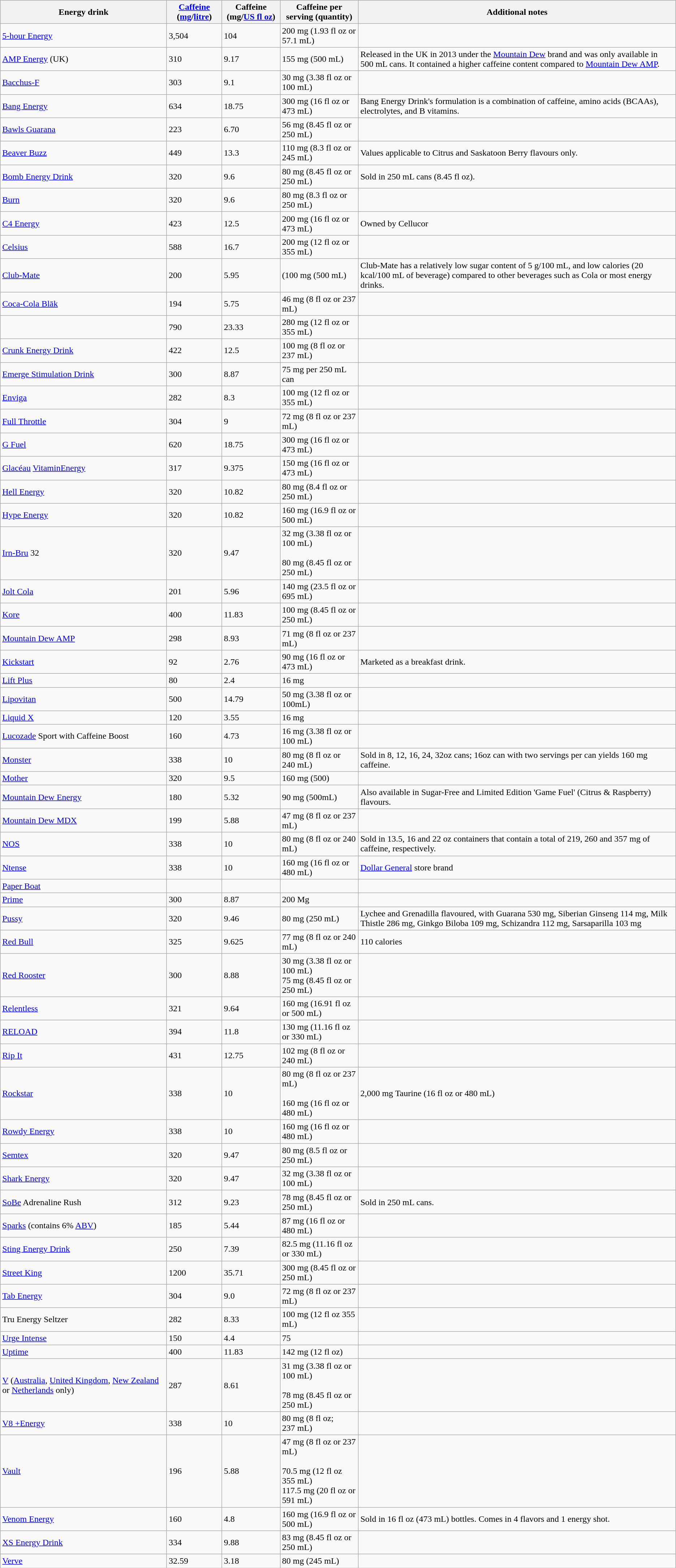<table class="wikitable sortable" style="table-layout:fixed;">
<tr>
<th style="width:300px;">Energy drink</th>
<th><a href='#'>Caffeine</a> (<a href='#'>mg</a>/<a href='#'>litre</a>)</th>
<th style="width:100px;">Caffeine<br>(mg/<a href='#'>US fl oz</a>)</th>
<th>Caffeine per serving (quantity)</th>
<th class="unsortable">Additional notes</th>
</tr>
<tr>
<td><a href='#'>5-hour Energy</a></td>
<td>3,504</td>
<td>104</td>
<td>200 mg (1.93 fl oz or 57.1 mL)</td>
<td></td>
</tr>
<tr>
<td><a href='#'>AMP Energy</a> (UK)</td>
<td>310</td>
<td>9.17</td>
<td>155 mg (500 mL)</td>
<td>Released in the UK in 2013 under the <a href='#'>Mountain Dew</a> brand and was only available in 500 mL cans. It contained a higher caffeine content compared to <a href='#'>Mountain Dew AMP</a>.</td>
</tr>
<tr>
<td><a href='#'>Bacchus-F</a></td>
<td>303</td>
<td>9.1</td>
<td>30 mg (3.38 fl oz or 100 mL)</td>
<td></td>
</tr>
<tr>
<td><a href='#'>Bang Energy</a></td>
<td>634</td>
<td>18.75</td>
<td>300 mg (16 fl oz or 473 mL)</td>
<td>Bang Energy Drink's formulation is a combination of caffeine, amino acids (BCAAs), electrolytes, and B vitamins.</td>
</tr>
<tr>
<td><a href='#'>Bawls Guarana</a></td>
<td>223</td>
<td>6.70</td>
<td>56 mg (8.45 fl oz or 250 mL)</td>
<td></td>
</tr>
<tr>
<td><a href='#'>Beaver Buzz</a></td>
<td>449</td>
<td>13.3</td>
<td>110 mg (8.3 fl oz or 245 mL)</td>
<td>Values applicable to Citrus and Saskatoon Berry flavours only.</td>
</tr>
<tr>
<td><a href='#'>Bomb Energy Drink</a></td>
<td>320</td>
<td>9.6</td>
<td>80 mg (8.45 fl oz or 250 mL)</td>
<td>Sold in 250 mL cans (8.45 fl oz).</td>
</tr>
<tr>
<td><a href='#'>Burn</a></td>
<td>320</td>
<td>9.6</td>
<td>80 mg (8.3 fl oz or 250 mL)</td>
<td></td>
</tr>
<tr>
<td><a href='#'>C4 Energy</a></td>
<td>423</td>
<td>12.5</td>
<td>200 mg (16 fl oz or 473 mL)</td>
<td>Owned by Cellucor</td>
</tr>
<tr>
<td><a href='#'>Celsius</a></td>
<td>588</td>
<td>16.7</td>
<td>200 mg (12 fl oz or 355 mL)</td>
<td></td>
</tr>
<tr>
<td><a href='#'>Club-Mate</a></td>
<td>200</td>
<td>5.95</td>
<td>(100 mg (500 mL)</td>
<td>Club-Mate has a relatively low sugar content of 5 g/100 mL, and low calories (20 kcal/100 mL of beverage) compared to other beverages such as Cola or most energy drinks.</td>
</tr>
<tr>
<td><a href='#'>Coca-Cola Blāk</a></td>
<td>194</td>
<td>5.75</td>
<td>46 mg (8 fl oz or 237 mL)</td>
<td></td>
</tr>
<tr>
<td></td>
<td>790</td>
<td>23.33</td>
<td>280 mg (12 fl oz or 355 mL)</td>
<td></td>
</tr>
<tr>
<td><a href='#'>Crunk Energy Drink</a></td>
<td>422</td>
<td>12.5</td>
<td>100 mg (8 fl oz or 237 mL)</td>
<td></td>
</tr>
<tr>
<td><a href='#'>Emerge Stimulation Drink</a></td>
<td>300</td>
<td>8.87</td>
<td>75 mg per 250 mL can</td>
<td></td>
</tr>
<tr>
<td><a href='#'>Enviga</a></td>
<td>282</td>
<td>8.3</td>
<td>100 mg (12 fl oz or 355 mL)</td>
<td></td>
</tr>
<tr>
<td><a href='#'>Full Throttle</a></td>
<td>304</td>
<td>9</td>
<td>72 mg (8 fl oz or 237 mL)</td>
<td></td>
</tr>
<tr>
<td><a href='#'>G Fuel</a></td>
<td>620</td>
<td>18.75</td>
<td>300 mg (16 fl oz or 473 mL)</td>
<td></td>
</tr>
<tr>
<td><a href='#'>Glacéau</a> <a href='#'>VitaminEnergy</a></td>
<td>317</td>
<td>9.375</td>
<td>150 mg (16 fl oz or 473 mL)</td>
<td></td>
</tr>
<tr>
<td><a href='#'>Hell Energy</a></td>
<td>320</td>
<td>10.82</td>
<td>80 mg (8.4 fl oz or 250 mL)</td>
<td></td>
</tr>
<tr>
<td><a href='#'>Hype Energy</a></td>
<td>320</td>
<td>10.82</td>
<td>160 mg (16.9 fl oz or 500 mL)</td>
<td></td>
</tr>
<tr>
<td><a href='#'>Irn-Bru</a> 32</td>
<td>320</td>
<td>9.47</td>
<td>32 mg (3.38 fl oz or 100 mL)<br><br>80 mg (8.45 fl oz or 250 mL)</td>
<td></td>
</tr>
<tr>
<td><a href='#'>Jolt Cola</a></td>
<td>201</td>
<td>5.96</td>
<td>140 mg (23.5 fl oz or 695 mL)</td>
<td></td>
</tr>
<tr>
<td><a href='#'>Kore</a></td>
<td>400</td>
<td>11.83</td>
<td>100 mg (8.45 fl oz or 250 mL)</td>
<td></td>
</tr>
<tr>
<td><a href='#'>Mountain Dew AMP</a></td>
<td>298</td>
<td>8.93</td>
<td>71 mg (8 fl oz or 237 mL)</td>
<td></td>
</tr>
<tr>
<td><a href='#'>Kickstart</a></td>
<td>92</td>
<td>2.76</td>
<td>90 mg (16 fl oz or 473 mL)</td>
<td>Marketed as a breakfast drink.</td>
</tr>
<tr>
<td><a href='#'>Lift Plus</a></td>
<td>80</td>
<td>2.4</td>
<td>16 mg</td>
<td></td>
</tr>
<tr>
<td><a href='#'>Lipovitan</a></td>
<td>500</td>
<td>14.79</td>
<td>50 mg (3.38 fl oz or 100mL)</td>
<td></td>
</tr>
<tr>
<td><a href='#'>Liquid X</a></td>
<td>120</td>
<td>3.55</td>
<td>16 mg</td>
<td></td>
</tr>
<tr>
<td><a href='#'>Lucozade</a> Sport with Caffeine Boost</td>
<td>160</td>
<td>4.73</td>
<td>16 mg (3.38 fl oz or 100 mL)</td>
<td></td>
</tr>
<tr>
<td><a href='#'>Monster</a></td>
<td>338</td>
<td>10</td>
<td>80 mg (8 fl oz or 240 mL)</td>
<td>Sold in 8, 12, 16, 24, 32oz cans; 16oz can with two servings per can yields 160 mg caffeine.</td>
</tr>
<tr>
<td><a href='#'>Mother</a></td>
<td>320</td>
<td>9.5</td>
<td>160 mg (500)</td>
</tr>
<tr>
<td><a href='#'>Mountain Dew Energy</a></td>
<td>180</td>
<td>5.32</td>
<td>90 mg (500mL)</td>
<td>Also available in Sugar-Free and Limited Edition 'Game Fuel' (Citrus & Raspberry) flavours.</td>
</tr>
<tr>
<td><a href='#'>Mountain Dew MDX</a></td>
<td>199</td>
<td>5.88</td>
<td>47 mg (8 fl oz or 237 mL)</td>
<td></td>
</tr>
<tr>
<td><a href='#'>NOS</a></td>
<td>338</td>
<td>10</td>
<td>80 mg (8 fl oz or 240 mL)</td>
<td>Sold in 13.5, 16 and 22 oz containers that contain a total of 219, 260 and 357 mg of caffeine, respectively.</td>
</tr>
<tr>
<td><a href='#'>Ntense</a></td>
<td>338</td>
<td>10</td>
<td>160 mg (16 fl oz or 480 mL)</td>
<td><a href='#'>Dollar General</a> store brand</td>
</tr>
<tr>
<td><a href='#'>Paper Boat</a></td>
<td></td>
<td></td>
<td></td>
<td></td>
</tr>
<tr>
<td><a href='#'>Prime</a></td>
<td>300</td>
<td>8.87</td>
<td>200 Mg</td>
</tr>
<tr>
<td><a href='#'>Pussy</a></td>
<td>320</td>
<td>9.46</td>
<td>80 mg (250 mL)</td>
<td>Lychee and Grenadilla flavoured, with Guarana 530 mg, Siberian Ginseng 114 mg, Milk Thistle 286 mg, Ginkgo Biloba 109 mg, Schizandra 112 mg, Sarsaparilla 103 mg</td>
</tr>
<tr>
<td><a href='#'>Red Bull</a></td>
<td>325</td>
<td>9.625</td>
<td>77 mg (8 fl oz or 240 mL)</td>
<td>110 calories</td>
</tr>
<tr>
<td><a href='#'>Red Rooster</a></td>
<td>300</td>
<td>8.88</td>
<td>30 mg (3.38 fl oz or 100 mL)<br>75 mg (8.45 fl oz or 250 mL)</td>
<td></td>
</tr>
<tr>
<td><a href='#'>Relentless</a></td>
<td>321</td>
<td>9.64</td>
<td>160 mg (16.91 fl oz or 500 mL)</td>
<td></td>
</tr>
<tr>
<td><a href='#'>RELOAD</a></td>
<td>394</td>
<td>11.8</td>
<td>130 mg (11.16 fl oz or 330 mL)</td>
<td></td>
</tr>
<tr>
<td><a href='#'>Rip It</a></td>
<td>431</td>
<td>12.75</td>
<td>102 mg (8 fl oz or 240 mL)</td>
<td></td>
</tr>
<tr>
<td><a href='#'>Rockstar</a></td>
<td>338</td>
<td>10</td>
<td>80 mg (8 fl oz or 237 mL)<br><br>160 mg (16 fl oz or 480 mL)</td>
<td>2,000 mg Taurine (16 fl oz or 480 mL)</td>
</tr>
<tr>
<td><a href='#'>Rowdy Energy</a></td>
<td>338</td>
<td>10</td>
<td>160 mg (16 fl oz or 480 mL)</td>
<td></td>
</tr>
<tr>
<td><a href='#'>Semtex</a></td>
<td>320</td>
<td>9.47</td>
<td>80 mg (8.5 fl oz or 250 mL)</td>
<td></td>
</tr>
<tr>
<td><a href='#'>Shark Energy</a></td>
<td>320</td>
<td>9.47</td>
<td>32 mg (3.38 fl oz or 100 mL)</td>
<td></td>
</tr>
<tr>
<td><a href='#'>SoBe</a> Adrenaline Rush</td>
<td>312</td>
<td>9.23</td>
<td>78 mg (8.45 fl oz or 250 mL)</td>
<td>Sold in 250 mL cans.</td>
</tr>
<tr>
<td><a href='#'>Sparks</a> (contains 6% <a href='#'>ABV</a>)</td>
<td>185</td>
<td>5.44</td>
<td>87 mg (16 fl oz or 480 mL)</td>
</tr>
<tr>
<td><a href='#'>Sting Energy Drink</a></td>
<td>250</td>
<td>7.39</td>
<td>82.5 mg (11.16 fl oz or 330 mL)</td>
<td></td>
</tr>
<tr>
<td><a href='#'>Street King</a></td>
<td>1200</td>
<td>35.71</td>
<td>300 mg (8.45 fl oz or 250 mL)</td>
<td></td>
</tr>
<tr>
<td><a href='#'>Tab Energy</a></td>
<td>304</td>
<td>9.0</td>
<td>72 mg (8 fl oz or 237 mL)</td>
<td></td>
</tr>
<tr>
<td>Tru Energy Seltzer</td>
<td>282</td>
<td>8.33</td>
<td>100 mg (12 fl oz 355 mL)</td>
<td></td>
</tr>
<tr>
<td><a href='#'>Urge Intense</a></td>
<td>150</td>
<td>4.4</td>
<td>75</td>
<td></td>
</tr>
<tr>
<td><a href='#'>Uptime</a></td>
<td>400</td>
<td>11.83</td>
<td>142 mg (12 fl oz)</td>
<td></td>
</tr>
<tr>
<td><a href='#'>V</a> (<a href='#'>Australia</a>, <a href='#'>United Kingdom</a>, <a href='#'>New Zealand</a> or <a href='#'>Netherlands</a> only)</td>
<td>287</td>
<td>8.61</td>
<td>31 mg (3.38 fl oz or 100 mL)<br><br>78 mg (8.45 fl oz or 250 mL)</td>
<td></td>
</tr>
<tr>
<td><a href='#'>V8 +Energy</a></td>
<td>338</td>
<td>10</td>
<td>80 mg (8 fl oz; 237 mL)</td>
<td></td>
</tr>
<tr>
<td><a href='#'>Vault</a></td>
<td>196</td>
<td>5.88</td>
<td>47 mg (8 fl oz or 237 mL)<br><br>70.5 mg (12 fl oz 355 mL)<br>
117.5 mg (20 fl oz or 591 mL)</td>
<td></td>
</tr>
<tr>
<td><a href='#'>Venom Energy</a></td>
<td>160</td>
<td>4.8</td>
<td>160 mg (16.9 fl oz or 500 mL)</td>
<td>Sold in 16 fl oz (473 mL) bottles. Comes in 4 flavors and 1 energy shot.</td>
</tr>
<tr>
<td><a href='#'>XS Energy Drink</a></td>
<td>334</td>
<td>9.88</td>
<td>83 mg (8.45 fl oz or 250 mL)</td>
<td></td>
</tr>
<tr>
<td><a href='#'>Verve</a></td>
<td>32.59</td>
<td>3.18</td>
<td>80 mg (245 mL)</td>
<td></td>
</tr>
</table>
